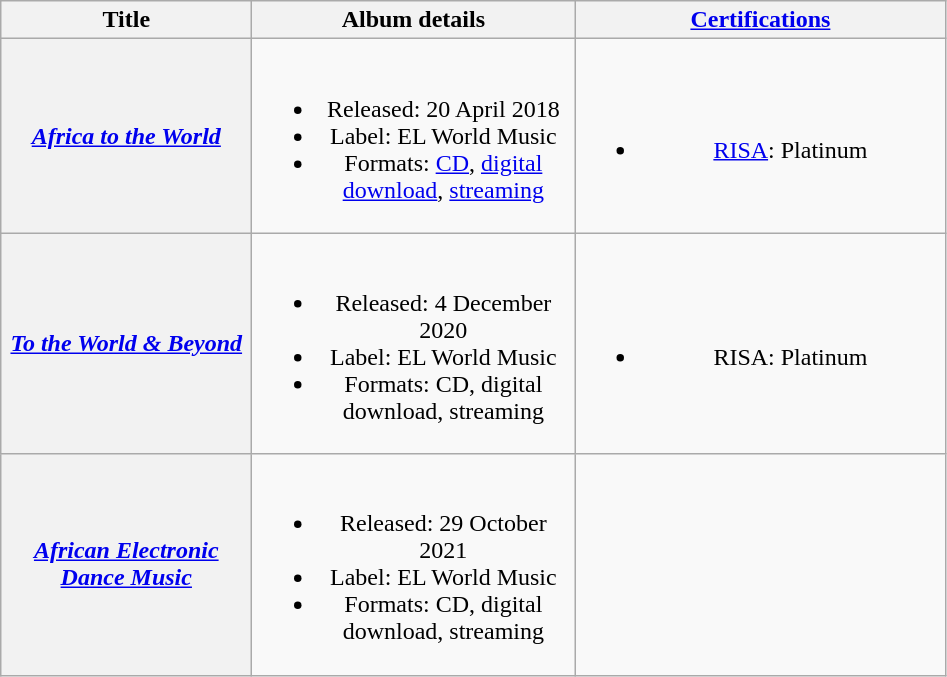<table class="wikitable plainrowheaders" style="text-align:center;">
<tr>
<th scope="col" style="width:10em;">Title</th>
<th scope="col" style="width:13em;">Album details</th>
<th scope="col" style="width:15em;"><a href='#'>Certifications</a></th>
</tr>
<tr>
<th scope="row"><em><a href='#'>Africa to the World</a></em></th>
<td><br><ul><li>Released: 20 April 2018</li><li>Label: EL World Music</li><li>Formats: <a href='#'>CD</a>, <a href='#'>digital download</a>, <a href='#'>streaming</a></li></ul></td>
<td><br><ul><li><a href='#'>RISA</a>: Platinum</li></ul></td>
</tr>
<tr>
<th scope="row"><em><a href='#'>To the World & Beyond</a></em></th>
<td><br><ul><li>Released: 4 December 2020</li><li>Label: EL World Music</li><li>Formats: CD, digital download, streaming</li></ul></td>
<td><br><ul><li>RISA: Platinum</li></ul></td>
</tr>
<tr>
<th scope="row"><em><a href='#'>African Electronic Dance Music</a></em></th>
<td><br><ul><li>Released: 29 October 2021</li><li>Label: EL World Music</li><li>Formats: CD, digital download, streaming</li></ul></td>
<td></td>
</tr>
</table>
